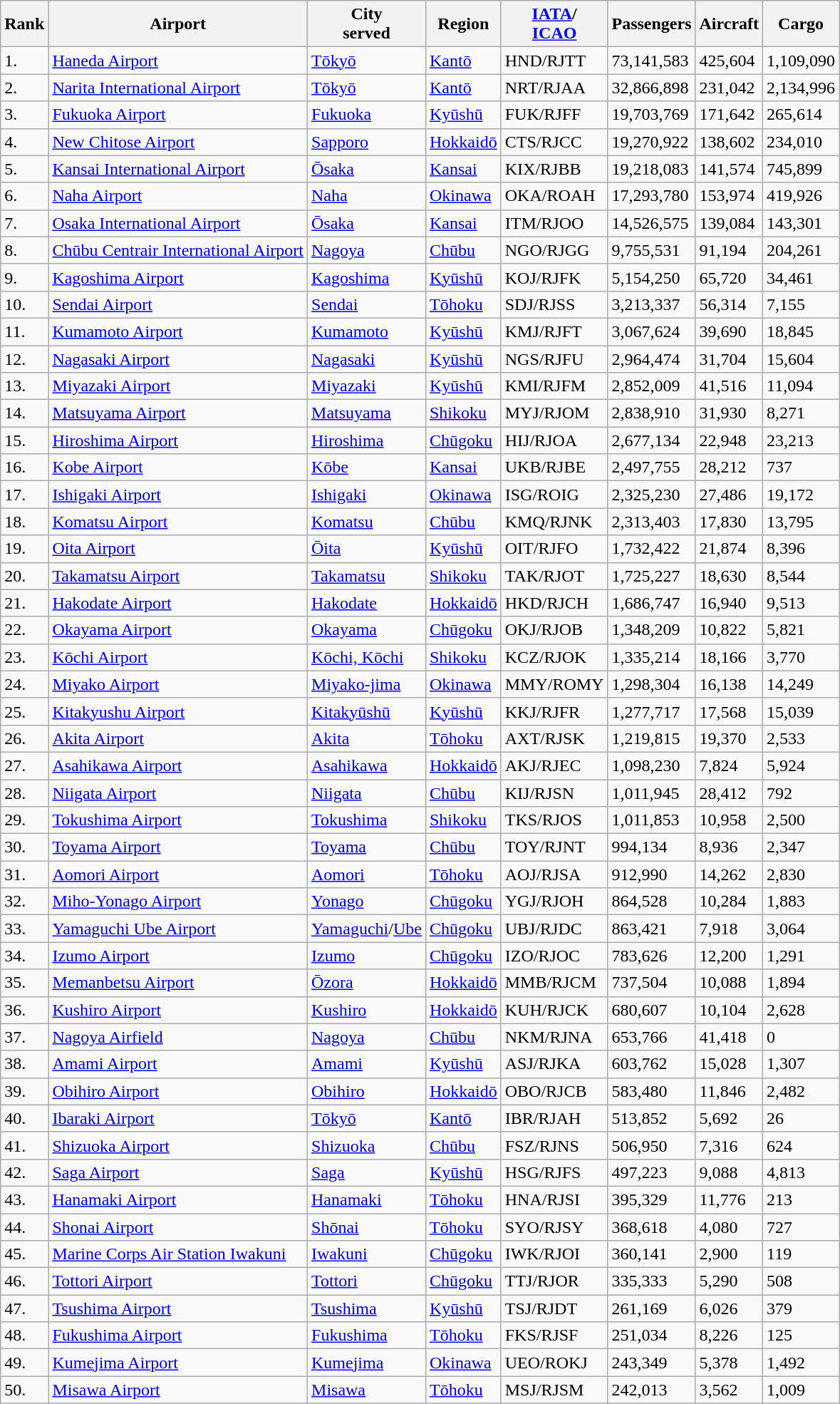<table class="wikitable sortable">
<tr>
<th>Rank</th>
<th>Airport</th>
<th>City<br>served</th>
<th>Region</th>
<th><a href='#'>IATA</a>/<br><a href='#'>ICAO</a></th>
<th>Passengers</th>
<th>Aircraft</th>
<th>Cargo</th>
</tr>
<tr>
<td>1.</td>
<td><a href='#'>Haneda Airport</a></td>
<td><a href='#'>Tōkyō</a></td>
<td><a href='#'>Kantō</a></td>
<td>HND/RJTT</td>
<td>73,141,583</td>
<td>425,604</td>
<td>1,109,090</td>
</tr>
<tr>
<td>2.</td>
<td><a href='#'>Narita International Airport</a></td>
<td><a href='#'>Tōkyō</a></td>
<td><a href='#'>Kantō</a></td>
<td>NRT/RJAA</td>
<td>32,866,898</td>
<td>231,042</td>
<td>2,134,996</td>
</tr>
<tr>
<td>3.</td>
<td><a href='#'>Fukuoka Airport</a></td>
<td><a href='#'>Fukuoka</a></td>
<td><a href='#'>Kyūshū</a></td>
<td>FUK/RJFF</td>
<td>19,703,769</td>
<td>171,642</td>
<td>265,614</td>
</tr>
<tr>
<td>4.</td>
<td><a href='#'>New Chitose Airport</a></td>
<td><a href='#'>Sapporo</a></td>
<td><a href='#'>Hokkaidō</a></td>
<td>CTS/RJCC</td>
<td>19,270,922</td>
<td>138,602</td>
<td>234,010</td>
</tr>
<tr>
<td>5.</td>
<td><a href='#'>Kansai International Airport</a></td>
<td><a href='#'>Ōsaka</a></td>
<td><a href='#'>Kansai</a></td>
<td>KIX/RJBB</td>
<td>19,218,083</td>
<td>141,574</td>
<td>745,899</td>
</tr>
<tr>
<td>6.</td>
<td><a href='#'>Naha Airport</a></td>
<td><a href='#'>Naha</a></td>
<td><a href='#'>Okinawa</a></td>
<td>OKA/ROAH</td>
<td>17,293,780</td>
<td>153,974</td>
<td>419,926</td>
</tr>
<tr>
<td>7.</td>
<td><a href='#'>Osaka International Airport</a></td>
<td><a href='#'>Ōsaka</a></td>
<td><a href='#'>Kansai</a></td>
<td>ITM/RJOO</td>
<td>14,526,575</td>
<td>139,084</td>
<td>143,301</td>
</tr>
<tr>
<td>8.</td>
<td><a href='#'>Chūbu Centrair International Airport</a></td>
<td><a href='#'>Nagoya</a></td>
<td><a href='#'>Chūbu</a></td>
<td>NGO/RJGG</td>
<td>9,755,531</td>
<td>91,194</td>
<td>204,261</td>
</tr>
<tr>
<td>9.</td>
<td><a href='#'>Kagoshima Airport</a></td>
<td><a href='#'>Kagoshima</a></td>
<td><a href='#'>Kyūshū</a></td>
<td>KOJ/RJFK</td>
<td>5,154,250</td>
<td>65,720</td>
<td>34,461</td>
</tr>
<tr>
<td>10.</td>
<td><a href='#'>Sendai Airport</a></td>
<td><a href='#'>Sendai</a></td>
<td><a href='#'>Tōhoku</a></td>
<td>SDJ/RJSS</td>
<td>3,213,337</td>
<td>56,314</td>
<td>7,155</td>
</tr>
<tr>
<td>11.</td>
<td><a href='#'>Kumamoto Airport</a></td>
<td><a href='#'>Kumamoto</a></td>
<td><a href='#'>Kyūshū</a></td>
<td>KMJ/RJFT</td>
<td>3,067,624</td>
<td>39,690</td>
<td>18,845</td>
</tr>
<tr>
<td>12.</td>
<td><a href='#'>Nagasaki Airport</a></td>
<td><a href='#'>Nagasaki</a></td>
<td><a href='#'>Kyūshū</a></td>
<td>NGS/RJFU</td>
<td>2,964,474</td>
<td>31,704</td>
<td>15,604</td>
</tr>
<tr>
<td>13.</td>
<td><a href='#'>Miyazaki Airport</a></td>
<td><a href='#'>Miyazaki</a></td>
<td><a href='#'>Kyūshū</a></td>
<td>KMI/RJFM</td>
<td>2,852,009</td>
<td>41,516</td>
<td>11,094</td>
</tr>
<tr>
<td>14.</td>
<td><a href='#'>Matsuyama Airport</a></td>
<td><a href='#'>Matsuyama</a></td>
<td><a href='#'>Shikoku</a></td>
<td>MYJ/RJOM</td>
<td>2,838,910</td>
<td>31,930</td>
<td>8,271</td>
</tr>
<tr>
<td>15.</td>
<td><a href='#'>Hiroshima Airport</a></td>
<td><a href='#'>Hiroshima</a></td>
<td><a href='#'>Chūgoku</a></td>
<td>HIJ/RJOA</td>
<td>2,677,134</td>
<td>22,948</td>
<td>23,213</td>
</tr>
<tr>
<td>16.</td>
<td><a href='#'>Kobe Airport</a></td>
<td><a href='#'>Kōbe</a></td>
<td><a href='#'>Kansai</a></td>
<td>UKB/RJBE</td>
<td>2,497,755</td>
<td>28,212</td>
<td>737</td>
</tr>
<tr>
<td>17.</td>
<td><a href='#'>Ishigaki Airport</a></td>
<td><a href='#'>Ishigaki</a></td>
<td><a href='#'>Okinawa</a></td>
<td>ISG/ROIG</td>
<td>2,325,230</td>
<td>27,486</td>
<td>19,172</td>
</tr>
<tr>
<td>18.</td>
<td><a href='#'>Komatsu Airport</a></td>
<td><a href='#'>Komatsu</a></td>
<td><a href='#'>Chūbu</a></td>
<td>KMQ/RJNK</td>
<td>2,313,403</td>
<td>17,830</td>
<td>13,795</td>
</tr>
<tr>
<td>19.</td>
<td><a href='#'>Oita Airport</a></td>
<td><a href='#'>Ōita</a></td>
<td><a href='#'>Kyūshū</a></td>
<td>OIT/RJFO</td>
<td>1,732,422</td>
<td>21,874</td>
<td>8,396</td>
</tr>
<tr>
<td>20.</td>
<td><a href='#'>Takamatsu Airport</a></td>
<td><a href='#'>Takamatsu</a></td>
<td><a href='#'>Shikoku</a></td>
<td>TAK/RJOT</td>
<td>1,725,227</td>
<td>18,630</td>
<td>8,544</td>
</tr>
<tr>
<td>21.</td>
<td><a href='#'>Hakodate Airport</a></td>
<td><a href='#'>Hakodate</a></td>
<td><a href='#'>Hokkaidō</a></td>
<td>HKD/RJCH</td>
<td>1,686,747</td>
<td>16,940</td>
<td>9,513</td>
</tr>
<tr>
<td>22.</td>
<td><a href='#'>Okayama Airport</a></td>
<td><a href='#'>Okayama</a></td>
<td><a href='#'>Chūgoku</a></td>
<td>OKJ/RJOB</td>
<td>1,348,209</td>
<td>10,822</td>
<td>5,821</td>
</tr>
<tr>
<td>23.</td>
<td><a href='#'>Kōchi Airport</a></td>
<td><a href='#'>Kōchi, Kōchi</a></td>
<td><a href='#'>Shikoku</a></td>
<td>KCZ/RJOK</td>
<td>1,335,214</td>
<td>18,166</td>
<td>3,770</td>
</tr>
<tr>
<td>24.</td>
<td><a href='#'>Miyako Airport</a></td>
<td><a href='#'>Miyako-jima</a></td>
<td><a href='#'>Okinawa</a></td>
<td>MMY/ROMY</td>
<td>1,298,304</td>
<td>16,138</td>
<td>14,249</td>
</tr>
<tr>
<td>25.</td>
<td><a href='#'>Kitakyushu Airport</a></td>
<td><a href='#'>Kitakyūshū</a></td>
<td><a href='#'>Kyūshū</a></td>
<td>KKJ/RJFR</td>
<td>1,277,717</td>
<td>17,568</td>
<td>15,039</td>
</tr>
<tr>
<td>26.</td>
<td><a href='#'>Akita Airport</a></td>
<td><a href='#'>Akita</a></td>
<td><a href='#'>Tōhoku</a></td>
<td>AXT/RJSK</td>
<td>1,219,815</td>
<td>19,370</td>
<td>2,533</td>
</tr>
<tr>
<td>27.</td>
<td><a href='#'>Asahikawa Airport</a></td>
<td><a href='#'>Asahikawa</a></td>
<td><a href='#'>Hokkaidō</a></td>
<td>AKJ/RJEC</td>
<td>1,098,230</td>
<td>7,824</td>
<td>5,924</td>
</tr>
<tr>
<td>28.</td>
<td><a href='#'>Niigata Airport</a></td>
<td><a href='#'>Niigata</a></td>
<td><a href='#'>Chūbu</a></td>
<td>KIJ/RJSN</td>
<td>1,011,945</td>
<td>28,412</td>
<td>792</td>
</tr>
<tr>
<td>29.</td>
<td><a href='#'>Tokushima Airport</a></td>
<td><a href='#'>Tokushima</a></td>
<td><a href='#'>Shikoku</a></td>
<td>TKS/RJOS</td>
<td>1,011,853</td>
<td>10,958</td>
<td>2,500</td>
</tr>
<tr>
<td>30.</td>
<td><a href='#'>Toyama Airport</a></td>
<td><a href='#'>Toyama</a></td>
<td><a href='#'>Chūbu</a></td>
<td>TOY/RJNT</td>
<td>994,134</td>
<td>8,936</td>
<td>2,347</td>
</tr>
<tr>
<td>31.</td>
<td><a href='#'>Aomori Airport</a></td>
<td><a href='#'>Aomori</a></td>
<td><a href='#'>Tōhoku</a></td>
<td>AOJ/RJSA</td>
<td>912,990</td>
<td>14,262</td>
<td>2,830</td>
</tr>
<tr>
<td>32.</td>
<td><a href='#'>Miho-Yonago Airport</a></td>
<td><a href='#'>Yonago</a></td>
<td><a href='#'>Chūgoku</a></td>
<td>YGJ/RJOH</td>
<td>864,528</td>
<td>10,284</td>
<td>1,883</td>
</tr>
<tr>
<td>33.</td>
<td><a href='#'>Yamaguchi Ube Airport</a></td>
<td><a href='#'>Yamaguchi</a>/<a href='#'>Ube</a></td>
<td><a href='#'>Chūgoku</a></td>
<td>UBJ/RJDC</td>
<td>863,421</td>
<td>7,918</td>
<td>3,064</td>
</tr>
<tr>
<td>34.</td>
<td><a href='#'>Izumo Airport</a></td>
<td><a href='#'>Izumo</a></td>
<td><a href='#'>Chūgoku</a></td>
<td>IZO/RJOC</td>
<td>783,626</td>
<td>12,200</td>
<td>1,291</td>
</tr>
<tr>
<td>35.</td>
<td><a href='#'>Memanbetsu Airport</a></td>
<td><a href='#'>Ōzora</a></td>
<td><a href='#'>Hokkaidō</a></td>
<td>MMB/RJCM</td>
<td>737,504</td>
<td>10,088</td>
<td>1,894</td>
</tr>
<tr>
<td>36.</td>
<td><a href='#'>Kushiro Airport</a></td>
<td><a href='#'>Kushiro</a></td>
<td><a href='#'>Hokkaidō</a></td>
<td>KUH/RJCK</td>
<td>680,607</td>
<td>10,104</td>
<td>2,628</td>
</tr>
<tr>
<td>37.</td>
<td><a href='#'>Nagoya Airfield</a></td>
<td><a href='#'>Nagoya</a></td>
<td><a href='#'>Chūbu</a></td>
<td>NKM/RJNA</td>
<td>653,766</td>
<td>41,418</td>
<td>0</td>
</tr>
<tr>
<td>38.</td>
<td><a href='#'>Amami Airport</a></td>
<td><a href='#'>Amami</a></td>
<td><a href='#'>Kyūshū</a></td>
<td>ASJ/RJKA</td>
<td>603,762</td>
<td>15,028</td>
<td>1,307</td>
</tr>
<tr>
<td>39.</td>
<td><a href='#'>Obihiro Airport</a></td>
<td><a href='#'>Obihiro</a></td>
<td><a href='#'>Hokkaidō</a></td>
<td>OBO/RJCB</td>
<td>583,480</td>
<td>11,846</td>
<td>2,482</td>
</tr>
<tr>
<td>40.</td>
<td><a href='#'>Ibaraki Airport</a></td>
<td><a href='#'>Tōkyō</a></td>
<td><a href='#'>Kantō</a></td>
<td>IBR/RJAH</td>
<td>513,852</td>
<td>5,692</td>
<td>26</td>
</tr>
<tr>
<td>41.</td>
<td><a href='#'>Shizuoka Airport</a></td>
<td><a href='#'>Shizuoka</a></td>
<td><a href='#'>Chūbu</a></td>
<td>FSZ/RJNS</td>
<td>506,950</td>
<td>7,316</td>
<td>624</td>
</tr>
<tr>
<td>42.</td>
<td><a href='#'>Saga Airport</a></td>
<td><a href='#'>Saga</a></td>
<td><a href='#'>Kyūshū</a></td>
<td>HSG/RJFS</td>
<td>497,223</td>
<td>9,088</td>
<td>4,813</td>
</tr>
<tr>
<td>43.</td>
<td><a href='#'>Hanamaki Airport</a></td>
<td><a href='#'>Hanamaki</a></td>
<td><a href='#'>Tōhoku</a></td>
<td>HNA/RJSI</td>
<td>395,329</td>
<td>11,776</td>
<td>213</td>
</tr>
<tr>
<td>44.</td>
<td><a href='#'>Shonai Airport</a></td>
<td><a href='#'>Shōnai</a></td>
<td><a href='#'>Tōhoku</a></td>
<td>SYO/RJSY</td>
<td>368,618</td>
<td>4,080</td>
<td>727</td>
</tr>
<tr>
<td>45.</td>
<td><a href='#'>Marine Corps Air Station Iwakuni</a></td>
<td><a href='#'>Iwakuni</a></td>
<td><a href='#'>Chūgoku</a></td>
<td>IWK/RJOI</td>
<td>360,141</td>
<td>2,900</td>
<td>119</td>
</tr>
<tr>
<td>46.</td>
<td><a href='#'>Tottori Airport</a></td>
<td><a href='#'>Tottori</a></td>
<td><a href='#'>Chūgoku</a></td>
<td>TTJ/RJOR</td>
<td>335,333</td>
<td>5,290</td>
<td>508</td>
</tr>
<tr>
<td>47.</td>
<td><a href='#'>Tsushima Airport</a></td>
<td><a href='#'>Tsushima</a></td>
<td><a href='#'>Kyūshū</a></td>
<td>TSJ/RJDT</td>
<td>261,169</td>
<td>6,026</td>
<td>379</td>
</tr>
<tr>
<td>48.</td>
<td><a href='#'>Fukushima Airport</a></td>
<td><a href='#'>Fukushima</a></td>
<td><a href='#'>Tōhoku</a></td>
<td>FKS/RJSF</td>
<td>251,034</td>
<td>8,226</td>
<td>125</td>
</tr>
<tr>
<td>49.</td>
<td><a href='#'>Kumejima Airport</a></td>
<td><a href='#'>Kumejima</a></td>
<td><a href='#'>Okinawa</a></td>
<td>UEO/ROKJ</td>
<td>243,349</td>
<td>5,378</td>
<td>1,492</td>
</tr>
<tr>
<td>50.</td>
<td><a href='#'>Misawa Airport</a></td>
<td><a href='#'>Misawa</a></td>
<td><a href='#'>Tōhoku</a></td>
<td>MSJ/RJSM</td>
<td>242,013</td>
<td>3,562</td>
<td>1,009</td>
</tr>
</table>
